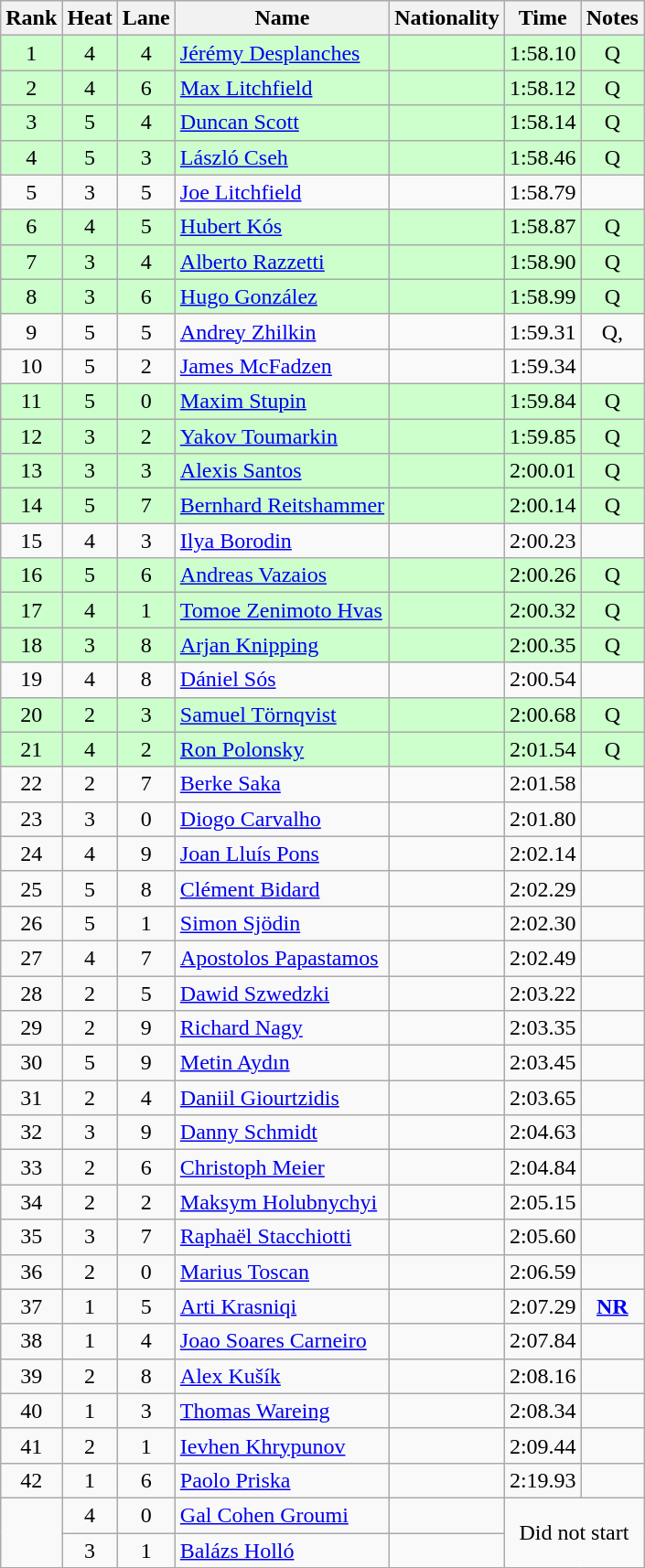<table class="wikitable sortable" style="text-align:center">
<tr>
<th>Rank</th>
<th>Heat</th>
<th>Lane</th>
<th>Name</th>
<th>Nationality</th>
<th>Time</th>
<th>Notes</th>
</tr>
<tr bgcolor=ccffcc>
<td>1</td>
<td>4</td>
<td>4</td>
<td align=left><a href='#'>Jérémy Desplanches</a></td>
<td align=left></td>
<td>1:58.10</td>
<td>Q</td>
</tr>
<tr bgcolor=ccffcc>
<td>2</td>
<td>4</td>
<td>6</td>
<td align=left><a href='#'>Max Litchfield</a></td>
<td align=left></td>
<td>1:58.12</td>
<td>Q</td>
</tr>
<tr bgcolor=ccffcc>
<td>3</td>
<td>5</td>
<td>4</td>
<td align=left><a href='#'>Duncan Scott</a></td>
<td align=left></td>
<td>1:58.14</td>
<td>Q</td>
</tr>
<tr bgcolor=ccffcc>
<td>4</td>
<td>5</td>
<td>3</td>
<td align=left><a href='#'>László Cseh</a></td>
<td align=left></td>
<td>1:58.46</td>
<td>Q</td>
</tr>
<tr>
<td>5</td>
<td>3</td>
<td>5</td>
<td align=left><a href='#'>Joe Litchfield</a></td>
<td align=left></td>
<td>1:58.79</td>
<td></td>
</tr>
<tr bgcolor=ccffcc>
<td>6</td>
<td>4</td>
<td>5</td>
<td align=left><a href='#'>Hubert Kós</a></td>
<td align=left></td>
<td>1:58.87</td>
<td>Q</td>
</tr>
<tr bgcolor=ccffcc>
<td>7</td>
<td>3</td>
<td>4</td>
<td align=left><a href='#'>Alberto Razzetti</a></td>
<td align=left></td>
<td>1:58.90</td>
<td>Q</td>
</tr>
<tr bgcolor=ccffcc>
<td>8</td>
<td>3</td>
<td>6</td>
<td align=left><a href='#'>Hugo González</a></td>
<td align=left></td>
<td>1:58.99</td>
<td>Q</td>
</tr>
<tr>
<td>9</td>
<td>5</td>
<td>5</td>
<td align=left><a href='#'>Andrey Zhilkin</a></td>
<td align=left></td>
<td>1:59.31</td>
<td>Q, </td>
</tr>
<tr>
<td>10</td>
<td>5</td>
<td>2</td>
<td align=left><a href='#'>James McFadzen</a></td>
<td align=left></td>
<td>1:59.34</td>
<td></td>
</tr>
<tr bgcolor=ccffcc>
<td>11</td>
<td>5</td>
<td>0</td>
<td align=left><a href='#'>Maxim Stupin</a></td>
<td align=left></td>
<td>1:59.84</td>
<td>Q</td>
</tr>
<tr bgcolor=ccffcc>
<td>12</td>
<td>3</td>
<td>2</td>
<td align=left><a href='#'>Yakov Toumarkin</a></td>
<td align=left></td>
<td>1:59.85</td>
<td>Q</td>
</tr>
<tr bgcolor=ccffcc>
<td>13</td>
<td>3</td>
<td>3</td>
<td align=left><a href='#'>Alexis Santos</a></td>
<td align=left></td>
<td>2:00.01</td>
<td>Q</td>
</tr>
<tr bgcolor=ccffcc>
<td>14</td>
<td>5</td>
<td>7</td>
<td align=left><a href='#'>Bernhard Reitshammer</a></td>
<td align=left></td>
<td>2:00.14</td>
<td>Q</td>
</tr>
<tr>
<td>15</td>
<td>4</td>
<td>3</td>
<td align=left><a href='#'>Ilya Borodin</a></td>
<td align=left></td>
<td>2:00.23</td>
<td></td>
</tr>
<tr bgcolor=ccffcc>
<td>16</td>
<td>5</td>
<td>6</td>
<td align=left><a href='#'>Andreas Vazaios</a></td>
<td align=left></td>
<td>2:00.26</td>
<td>Q</td>
</tr>
<tr bgcolor=ccffcc>
<td>17</td>
<td>4</td>
<td>1</td>
<td align=left><a href='#'>Tomoe Zenimoto Hvas</a></td>
<td align=left></td>
<td>2:00.32</td>
<td>Q</td>
</tr>
<tr bgcolor=ccffcc>
<td>18</td>
<td>3</td>
<td>8</td>
<td align=left><a href='#'>Arjan Knipping</a></td>
<td align=left></td>
<td>2:00.35</td>
<td>Q</td>
</tr>
<tr>
<td>19</td>
<td>4</td>
<td>8</td>
<td align=left><a href='#'>Dániel Sós</a></td>
<td align=left></td>
<td>2:00.54</td>
<td></td>
</tr>
<tr bgcolor=ccffcc>
<td>20</td>
<td>2</td>
<td>3</td>
<td align=left><a href='#'>Samuel Törnqvist</a></td>
<td align=left></td>
<td>2:00.68</td>
<td>Q</td>
</tr>
<tr bgcolor=ccffcc>
<td>21</td>
<td>4</td>
<td>2</td>
<td align=left><a href='#'>Ron Polonsky</a></td>
<td align=left></td>
<td>2:01.54</td>
<td>Q</td>
</tr>
<tr>
<td>22</td>
<td>2</td>
<td>7</td>
<td align=left><a href='#'>Berke Saka</a></td>
<td align=left></td>
<td>2:01.58</td>
<td></td>
</tr>
<tr>
<td>23</td>
<td>3</td>
<td>0</td>
<td align=left><a href='#'>Diogo Carvalho</a></td>
<td align=left></td>
<td>2:01.80</td>
<td></td>
</tr>
<tr>
<td>24</td>
<td>4</td>
<td>9</td>
<td align=left><a href='#'>Joan Lluís Pons</a></td>
<td align=left></td>
<td>2:02.14</td>
<td></td>
</tr>
<tr>
<td>25</td>
<td>5</td>
<td>8</td>
<td align=left><a href='#'>Clément Bidard</a></td>
<td align=left></td>
<td>2:02.29</td>
<td></td>
</tr>
<tr>
<td>26</td>
<td>5</td>
<td>1</td>
<td align=left><a href='#'>Simon Sjödin</a></td>
<td align=left></td>
<td>2:02.30</td>
<td></td>
</tr>
<tr>
<td>27</td>
<td>4</td>
<td>7</td>
<td align=left><a href='#'>Apostolos Papastamos</a></td>
<td align=left></td>
<td>2:02.49</td>
<td></td>
</tr>
<tr>
<td>28</td>
<td>2</td>
<td>5</td>
<td align=left><a href='#'>Dawid Szwedzki</a></td>
<td align=left></td>
<td>2:03.22</td>
<td></td>
</tr>
<tr>
<td>29</td>
<td>2</td>
<td>9</td>
<td align=left><a href='#'>Richard Nagy</a></td>
<td align=left></td>
<td>2:03.35</td>
<td></td>
</tr>
<tr>
<td>30</td>
<td>5</td>
<td>9</td>
<td align=left><a href='#'>Metin Aydın</a></td>
<td align=left></td>
<td>2:03.45</td>
<td></td>
</tr>
<tr>
<td>31</td>
<td>2</td>
<td>4</td>
<td align=left><a href='#'>Daniil Giourtzidis</a></td>
<td align=left></td>
<td>2:03.65</td>
<td></td>
</tr>
<tr>
<td>32</td>
<td>3</td>
<td>9</td>
<td align=left><a href='#'>Danny Schmidt</a></td>
<td align=left></td>
<td>2:04.63</td>
<td></td>
</tr>
<tr>
<td>33</td>
<td>2</td>
<td>6</td>
<td align=left><a href='#'>Christoph Meier</a></td>
<td align=left></td>
<td>2:04.84</td>
<td></td>
</tr>
<tr>
<td>34</td>
<td>2</td>
<td>2</td>
<td align=left><a href='#'>Maksym Holubnychyi</a></td>
<td align=left></td>
<td>2:05.15</td>
<td></td>
</tr>
<tr>
<td>35</td>
<td>3</td>
<td>7</td>
<td align=left><a href='#'>Raphaël Stacchiotti</a></td>
<td align=left></td>
<td>2:05.60</td>
<td></td>
</tr>
<tr>
<td>36</td>
<td>2</td>
<td>0</td>
<td align=left><a href='#'>Marius Toscan</a></td>
<td align=left></td>
<td>2:06.59</td>
<td></td>
</tr>
<tr>
<td>37</td>
<td>1</td>
<td>5</td>
<td align=left><a href='#'>Arti Krasniqi</a></td>
<td align=left></td>
<td>2:07.29</td>
<td><strong><a href='#'>NR</a></strong></td>
</tr>
<tr>
<td>38</td>
<td>1</td>
<td>4</td>
<td align=left><a href='#'>Joao Soares Carneiro</a></td>
<td align=left></td>
<td>2:07.84</td>
<td></td>
</tr>
<tr>
<td>39</td>
<td>2</td>
<td>8</td>
<td align=left><a href='#'>Alex Kušík</a></td>
<td align=left></td>
<td>2:08.16</td>
<td></td>
</tr>
<tr>
<td>40</td>
<td>1</td>
<td>3</td>
<td align=left><a href='#'>Thomas Wareing</a></td>
<td align=left></td>
<td>2:08.34</td>
<td></td>
</tr>
<tr>
<td>41</td>
<td>2</td>
<td>1</td>
<td align=left><a href='#'>Ievhen Khrypunov</a></td>
<td align=left></td>
<td>2:09.44</td>
<td></td>
</tr>
<tr>
<td>42</td>
<td>1</td>
<td>6</td>
<td align=left><a href='#'>Paolo Priska</a></td>
<td align=left></td>
<td>2:19.93</td>
<td></td>
</tr>
<tr>
<td rowspan=2></td>
<td>4</td>
<td>0</td>
<td align=left><a href='#'>Gal Cohen Groumi</a></td>
<td align=left></td>
<td colspan=2 rowspan=2>Did not start</td>
</tr>
<tr>
<td>3</td>
<td>1</td>
<td align=left><a href='#'>Balázs Holló</a></td>
<td align=left></td>
</tr>
</table>
